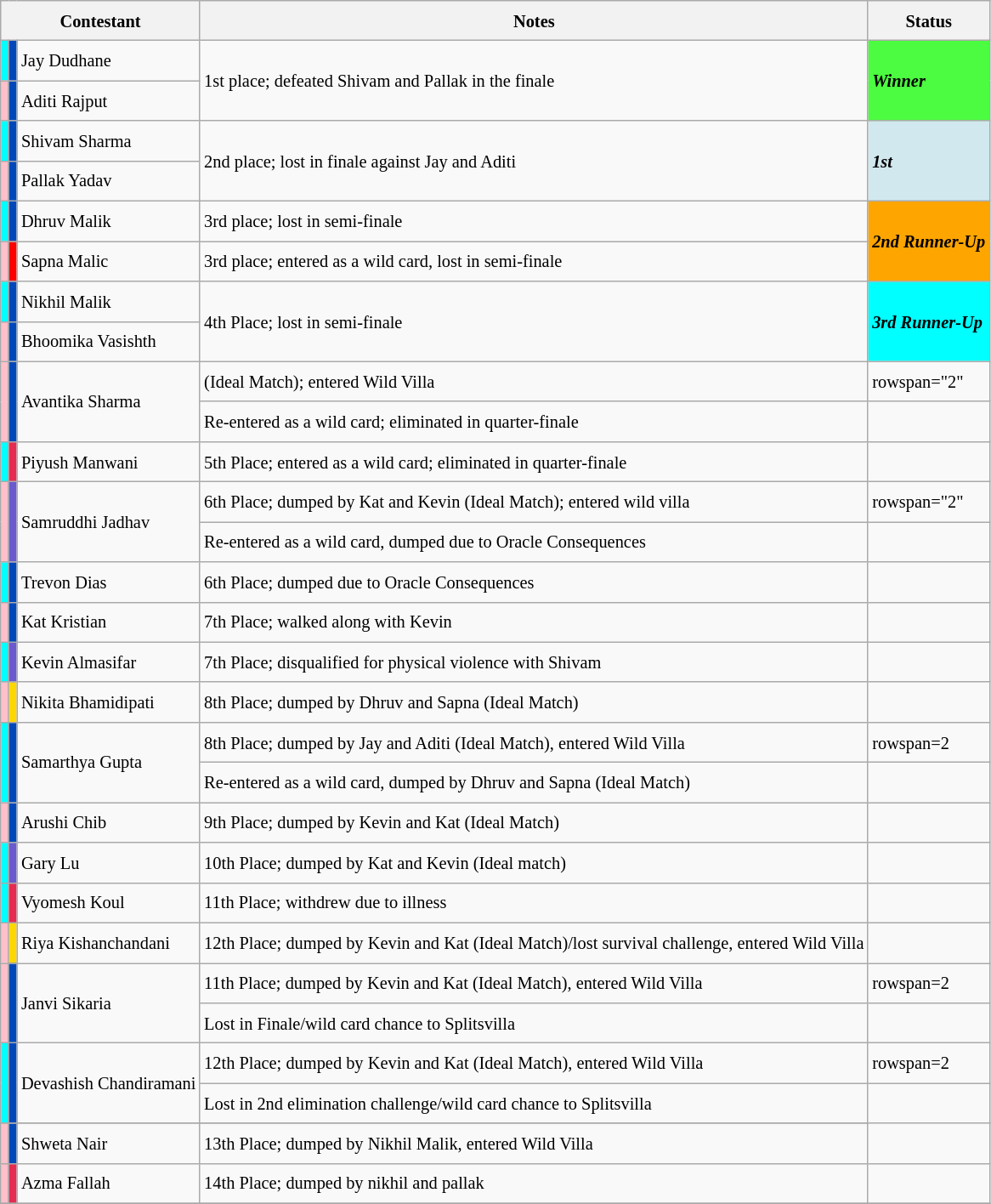<table class="wikitable sortable" style=" font-size:85%;  line-height:25px; width:auto;">
<tr>
<th colspan="3">Contestant</th>
<th scope="col">Notes</th>
<th scope="col">Status</th>
</tr>
<tr>
<th style="background:#00FFFF;"></th>
<th style="background:#0048BA;"></th>
<td>Jay Dudhane</td>
<td rowspan="2">1st place; defeated Shivam and Pallak in the finale</td>
<td rowspan="2" style="background:#4CFC40;" !><strong><em>Winner</em></strong></td>
</tr>
<tr>
<th style="background:#FFC0CB;"></th>
<th style="background:#0048BA;"></th>
<td>Aditi Rajput</td>
</tr>
<tr>
<th style="background:#00FFFF;"></th>
<th style="background:#0048BA;"></th>
<td>Shivam Sharma</td>
<td rowspan="2">2nd place; lost in finale against Jay and Aditi</td>
<td rowspan="2" style="background:#D1E8EF;" !><strong><em>1st </em></strong></td>
</tr>
<tr>
<th style="background:#FFC0CB;"></th>
<th style="background:#0048BA;"></th>
<td>Pallak Yadav</td>
</tr>
<tr>
<th style="background:#00FFFF;"></th>
<th style="background:#0048BA;"></th>
<td>Dhruv Malik</td>
<td>3rd place; lost in semi-finale</td>
<td Rowspan=2 style="background:orange;" !><strong><em>2nd Runner-Up</em></strong></td>
</tr>
<tr>
<th style="background:#FFC0CB;"></th>
<th style="background:red;"></th>
<td>Sapna Malic</td>
<td>3rd place; entered as a wild card, lost in semi-finale</td>
</tr>
<tr>
<th style="background:#00FFFF;"></th>
<th style="background:#0048BA;"></th>
<td>Nikhil Malik</td>
<td rowspan="2">4th Place; lost in semi-finale</td>
<td rowspan="2" style="background:aqua;" !><strong><em>3rd Runner-Up</em></strong></td>
</tr>
<tr>
<th style="background:#FFC0CB;"></th>
<th style="background:#0048BA;"></th>
<td>Bhoomika Vasishth</td>
</tr>
<tr>
<td rowspan="2" style="background:#FFC0CB;" !></td>
<td rowspan="2" style="background:#0048BA;" !></td>
<td rowspan="2">Avantika Sharma</td>
<td> (Ideal Match); entered Wild Villa</td>
<td>rowspan="2" </td>
</tr>
<tr>
<td>Re-entered as a wild card; eliminated in quarter-finale</td>
</tr>
<tr>
<th style="background:#00FFFF;"></th>
<th style="background:#E52B50;"></th>
<td>Piyush Manwani</td>
<td>5th Place; entered as a wild card; eliminated in quarter-finale</td>
<td></td>
</tr>
<tr>
<td rowspan="2" style="background:#FFC0CB;" !></td>
<td rowspan="2" style= "background:slateblue;"></td>
<td rowspan="2">Samruddhi Jadhav</td>
<td>6th Place; dumped by Kat and Kevin (Ideal Match); entered wild villa</td>
<td>rowspan="2" </td>
</tr>
<tr>
<td>Re-entered as a wild card, dumped due to Oracle Consequences</td>
</tr>
<tr>
<th style="background:#00FFFF;"></th>
<th style="background:#0048BA;"></th>
<td>Trevon Dias</td>
<td>6th Place; dumped due to Oracle Consequences</td>
<td></td>
</tr>
<tr>
<th style="background:#FFC0CB;"></th>
<th style="background:#0048BA;"></th>
<td>Kat Kristian</td>
<td>7th Place; walked along with Kevin</td>
<td></td>
</tr>
<tr>
<th style="background:#00FFFF;"></th>
<th style="background:slateblue;"></th>
<td>Kevin Almasifar</td>
<td>7th Place; disqualified for physical violence with Shivam</td>
<td></td>
</tr>
<tr>
<th style="background:#FFC0CB;"></th>
<th style="background:gold;"></th>
<td>Nikita Bhamidipati</td>
<td>8th Place; dumped by Dhruv and Sapna (Ideal Match)</td>
<td></td>
</tr>
<tr>
<td rowspan="2" style="background:#00FFFF;" !></td>
<td rowspan="2" style="background:#0048BA;" !></td>
<td rowspan="2">Samarthya Gupta</td>
<td>8th Place; dumped by Jay and Aditi (Ideal Match), entered Wild Villa</td>
<td>rowspan=2 </td>
</tr>
<tr>
<td>Re-entered as a wild card, dumped by Dhruv and Sapna (Ideal Match)</td>
</tr>
<tr>
<th style="background:#FFC0CB;"></th>
<th style="background:#0048BA;"></th>
<td>Arushi Chib</td>
<td>9th Place; dumped by Kevin and Kat (Ideal Match)</td>
<td></td>
</tr>
<tr>
<th style="background:#00FFFF;"></th>
<th style="background:slateblue"></th>
<td>Gary Lu</td>
<td>10th Place; dumped by Kat and Kevin (Ideal match)</td>
<td></td>
</tr>
<tr>
<th style="background:#00FFFF;"></th>
<th style="background:#E52B50;"></th>
<td>Vyomesh Koul</td>
<td>11th Place; withdrew due to illness</td>
<td></td>
</tr>
<tr>
<th style="background:#FFC0CB;"></th>
<th style="background:gold;"></th>
<td>Riya Kishanchandani</td>
<td>12th Place; dumped by Kevin and Kat (Ideal Match)/lost survival challenge, entered Wild Villa</td>
<td></td>
</tr>
<tr>
<td rowspan="2" style="background:#FFC0CB;" !></td>
<td rowspan="2" style="background:#0048BA;" !></td>
<td rowspan="2">Janvi Sikaria</td>
<td>11th Place; dumped by Kevin and Kat (Ideal Match), entered Wild Villa</td>
<td>rowspan=2 </td>
</tr>
<tr>
<td>Lost in Finale/wild card chance to Splitsvilla</td>
</tr>
<tr>
<td rowspan="2" style="background:#00FFFF;" !></td>
<td rowspan="2" style="background:#0048BA;" !></td>
<td rowspan="2">Devashish Chandiramani</td>
<td>12th Place; dumped by Kevin and Kat (Ideal Match), entered Wild Villa</td>
<td>rowspan=2 </td>
</tr>
<tr>
<td>Lost in 2nd elimination challenge/wild card chance to Splitsvilla</td>
</tr>
<tr>
</tr>
<tr>
<th style="background:#FFC0CB;"></th>
<th style="background:#0048BA;" !></th>
<td>Shweta Nair</td>
<td>13th Place; dumped by Nikhil Malik, entered Wild Villa</td>
<td></td>
</tr>
<tr>
<th style="background:#FFC0CB;"></th>
<th style="background:#E52B50;"></th>
<td>Azma Fallah</td>
<td>14th Place; dumped by nikhil and pallak</td>
<td></td>
</tr>
<tr>
</tr>
</table>
